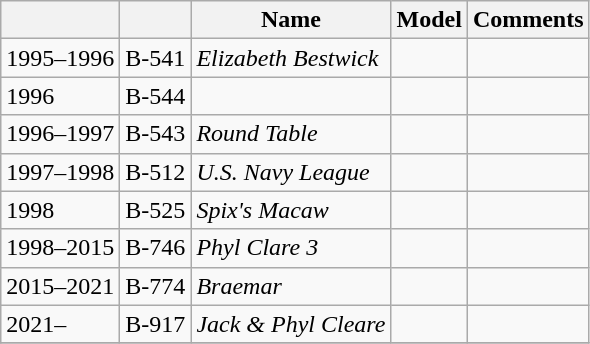<table class="wikitable sortable">
<tr>
<th></th>
<th></th>
<th>Name</th>
<th>Model</th>
<th class=unsortable>Comments</th>
</tr>
<tr>
<td>1995–1996</td>
<td>B-541</td>
<td><em>Elizabeth Bestwick</em></td>
<td></td>
<td></td>
</tr>
<tr>
<td>1996</td>
<td>B-544</td>
<td></td>
<td></td>
<td></td>
</tr>
<tr>
<td>1996–1997</td>
<td>B-543</td>
<td><em>Round Table</em></td>
<td></td>
<td></td>
</tr>
<tr>
<td>1997–1998</td>
<td>B-512</td>
<td><em>U.S. Navy League</em></td>
<td></td>
<td></td>
</tr>
<tr>
<td>1998</td>
<td>B-525</td>
<td><em>Spix's Macaw</em></td>
<td></td>
<td></td>
</tr>
<tr>
<td>1998–2015</td>
<td>B-746</td>
<td><em>Phyl Clare 3</em></td>
<td></td>
<td></td>
</tr>
<tr>
<td>2015–2021</td>
<td>B-774</td>
<td><em>Braemar</em></td>
<td></td>
<td></td>
</tr>
<tr>
<td>2021–</td>
<td>B-917</td>
<td><em>Jack & Phyl Cleare</em></td>
<td></td>
<td></td>
</tr>
<tr>
</tr>
</table>
